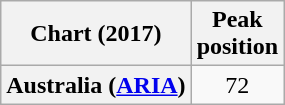<table class="wikitable plainrowheaders" style="text-align:center">
<tr>
<th scope="col">Chart (2017)</th>
<th scope="col">Peak<br> position</th>
</tr>
<tr>
<th scope="row">Australia (<a href='#'>ARIA</a>)</th>
<td>72</td>
</tr>
</table>
